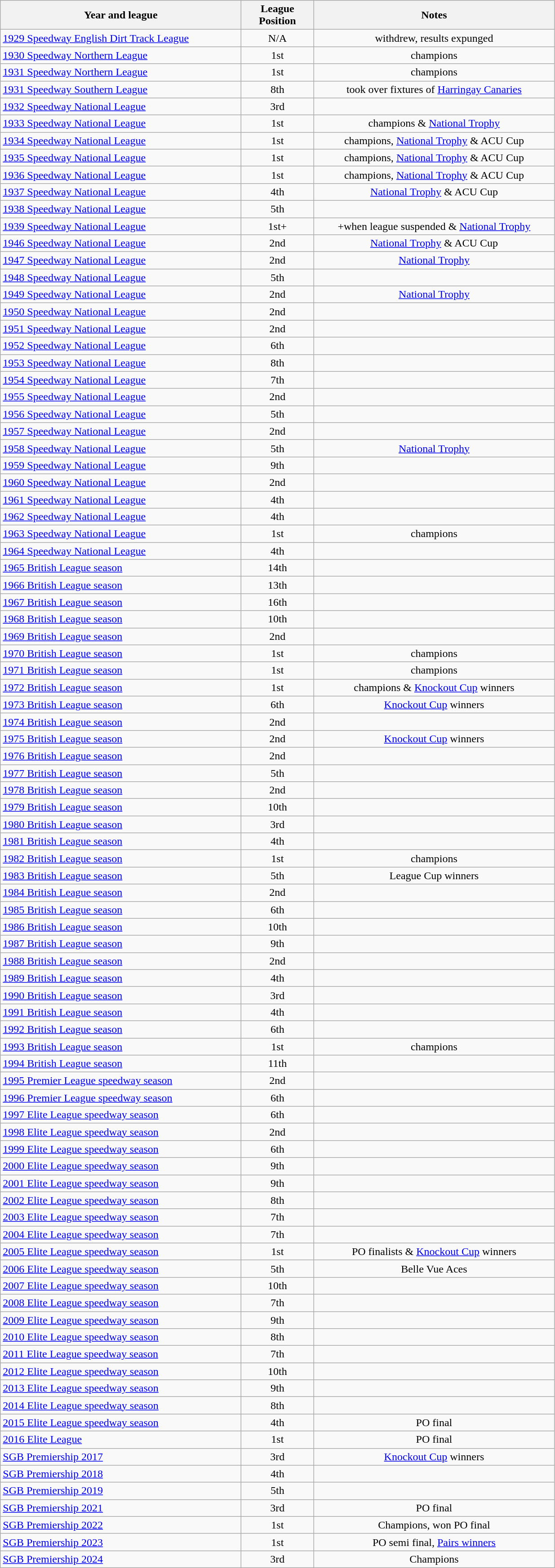<table class="wikitable">
<tr>
<th width=350>Year and league</th>
<th width=100>League Position</th>
<th width=350>Notes</th>
</tr>
<tr align=center>
<td align="left"><a href='#'>1929 Speedway English Dirt Track League</a></td>
<td>N/A</td>
<td>withdrew, results expunged</td>
</tr>
<tr align=center>
<td align="left"><a href='#'>1930 Speedway Northern League</a></td>
<td>1st</td>
<td>champions</td>
</tr>
<tr align=center>
<td align="left"><a href='#'>1931 Speedway Northern League</a></td>
<td>1st</td>
<td>champions</td>
</tr>
<tr align=center>
<td align="left"><a href='#'>1931 Speedway Southern League</a></td>
<td>8th</td>
<td>took over fixtures of <a href='#'>Harringay Canaries</a></td>
</tr>
<tr align=center>
<td align="left"><a href='#'>1932 Speedway National League</a></td>
<td>3rd</td>
<td></td>
</tr>
<tr align=center>
<td align="left"><a href='#'>1933 Speedway National League</a></td>
<td>1st</td>
<td>champions & <a href='#'>National Trophy</a></td>
</tr>
<tr align=center>
<td align="left"><a href='#'>1934 Speedway National League</a></td>
<td>1st</td>
<td>champions, <a href='#'>National Trophy</a> & ACU Cup</td>
</tr>
<tr align=center>
<td align="left"><a href='#'>1935 Speedway National League</a></td>
<td>1st</td>
<td>champions, <a href='#'>National Trophy</a> & ACU Cup</td>
</tr>
<tr align=center>
<td align="left"><a href='#'>1936 Speedway National League</a></td>
<td>1st</td>
<td>champions, <a href='#'>National Trophy</a> & ACU Cup</td>
</tr>
<tr align=center>
<td align="left"><a href='#'>1937 Speedway National League</a></td>
<td>4th</td>
<td><a href='#'>National Trophy</a> & ACU Cup</td>
</tr>
<tr align=center>
<td align="left"><a href='#'>1938 Speedway National League</a></td>
<td>5th</td>
<td></td>
</tr>
<tr align=center>
<td align="left"><a href='#'>1939 Speedway National League</a></td>
<td>1st+</td>
<td>+when league suspended & <a href='#'>National Trophy</a></td>
</tr>
<tr align=center>
<td align="left"><a href='#'>1946 Speedway National League</a></td>
<td>2nd</td>
<td><a href='#'>National Trophy</a> & ACU Cup</td>
</tr>
<tr align=center>
<td align="left"><a href='#'>1947 Speedway National League</a></td>
<td>2nd</td>
<td><a href='#'>National Trophy</a></td>
</tr>
<tr align=center>
<td align="left"><a href='#'>1948 Speedway National League</a></td>
<td>5th</td>
<td></td>
</tr>
<tr align=center>
<td align="left"><a href='#'>1949 Speedway National League</a></td>
<td>2nd</td>
<td><a href='#'>National Trophy</a></td>
</tr>
<tr align=center>
<td align="left"><a href='#'>1950 Speedway National League</a></td>
<td>2nd</td>
<td></td>
</tr>
<tr align=center>
<td align="left"><a href='#'>1951 Speedway National League</a></td>
<td>2nd</td>
<td></td>
</tr>
<tr align=center>
<td align="left"><a href='#'>1952 Speedway National League</a></td>
<td>6th</td>
<td></td>
</tr>
<tr align=center>
<td align="left"><a href='#'>1953 Speedway National League</a></td>
<td>8th</td>
<td></td>
</tr>
<tr align=center>
<td align="left"><a href='#'>1954 Speedway National League</a></td>
<td>7th</td>
<td></td>
</tr>
<tr align=center>
<td align="left"><a href='#'>1955 Speedway National League</a></td>
<td>2nd</td>
<td></td>
</tr>
<tr align=center>
<td align="left"><a href='#'>1956 Speedway National League</a></td>
<td>5th</td>
<td></td>
</tr>
<tr align=center>
<td align="left"><a href='#'>1957 Speedway National League</a></td>
<td>2nd</td>
<td></td>
</tr>
<tr align=center>
<td align="left"><a href='#'>1958 Speedway National League</a></td>
<td>5th</td>
<td><a href='#'>National Trophy</a></td>
</tr>
<tr align=center>
<td align="left"><a href='#'>1959 Speedway National League</a></td>
<td>9th</td>
<td></td>
</tr>
<tr align=center>
<td align="left"><a href='#'>1960 Speedway National League</a></td>
<td>2nd</td>
<td></td>
</tr>
<tr align=center>
<td align="left"><a href='#'>1961 Speedway National League</a></td>
<td>4th</td>
<td></td>
</tr>
<tr align=center>
<td align="left"><a href='#'>1962 Speedway National League</a></td>
<td>4th</td>
<td></td>
</tr>
<tr align=center>
<td align="left"><a href='#'>1963 Speedway National League</a></td>
<td>1st</td>
<td>champions</td>
</tr>
<tr align=center>
<td align="left"><a href='#'>1964 Speedway National League</a></td>
<td>4th</td>
<td></td>
</tr>
<tr align=center>
<td align="left"><a href='#'>1965 British League season</a></td>
<td>14th</td>
<td></td>
</tr>
<tr align=center>
<td align="left"><a href='#'>1966 British League season</a></td>
<td>13th</td>
<td></td>
</tr>
<tr align=center>
<td align="left"><a href='#'>1967 British League season</a></td>
<td>16th</td>
<td></td>
</tr>
<tr align=center>
<td align="left"><a href='#'>1968 British League season</a></td>
<td>10th</td>
<td></td>
</tr>
<tr align=center>
<td align="left"><a href='#'>1969 British League season</a></td>
<td>2nd</td>
<td></td>
</tr>
<tr align=center>
<td align="left"><a href='#'>1970 British League season</a></td>
<td>1st</td>
<td>champions</td>
</tr>
<tr align=center>
<td align="left"><a href='#'>1971 British League season</a></td>
<td>1st</td>
<td>champions</td>
</tr>
<tr align=center>
<td align="left"><a href='#'>1972 British League season</a></td>
<td>1st</td>
<td>champions & <a href='#'>Knockout Cup</a> winners</td>
</tr>
<tr align=center>
<td align="left"><a href='#'>1973 British League season</a></td>
<td>6th</td>
<td><a href='#'>Knockout Cup</a> winners</td>
</tr>
<tr align=center>
<td align="left"><a href='#'>1974 British League season</a></td>
<td>2nd</td>
<td></td>
</tr>
<tr align=center>
<td align="left"><a href='#'>1975 British League season</a></td>
<td>2nd</td>
<td><a href='#'>Knockout Cup</a> winners</td>
</tr>
<tr align=center>
<td align="left"><a href='#'>1976 British League season</a></td>
<td>2nd</td>
<td></td>
</tr>
<tr align=center>
<td align="left"><a href='#'>1977 British League season</a></td>
<td>5th</td>
<td></td>
</tr>
<tr align=center>
<td align="left"><a href='#'>1978 British League season</a></td>
<td>2nd</td>
<td></td>
</tr>
<tr align=center>
<td align="left"><a href='#'>1979 British League season</a></td>
<td>10th</td>
<td></td>
</tr>
<tr align=center>
<td align="left"><a href='#'>1980 British League season</a></td>
<td>3rd</td>
<td></td>
</tr>
<tr align=center>
<td align="left"><a href='#'>1981 British League season</a></td>
<td>4th</td>
<td></td>
</tr>
<tr align=center>
<td align="left"><a href='#'>1982 British League season</a></td>
<td>1st</td>
<td>champions</td>
</tr>
<tr align=center>
<td align="left"><a href='#'>1983 British League season</a></td>
<td>5th</td>
<td>League Cup winners</td>
</tr>
<tr align=center>
<td align="left"><a href='#'>1984 British League season</a></td>
<td>2nd</td>
<td></td>
</tr>
<tr align=center>
<td align="left"><a href='#'>1985 British League season</a></td>
<td>6th</td>
<td></td>
</tr>
<tr align=center>
<td align="left"><a href='#'>1986 British League season</a></td>
<td>10th</td>
<td></td>
</tr>
<tr align=center>
<td align="left"><a href='#'>1987 British League season</a></td>
<td>9th</td>
<td></td>
</tr>
<tr align=center>
<td align="left"><a href='#'>1988 British League season</a></td>
<td>2nd</td>
<td></td>
</tr>
<tr align=center>
<td align="left"><a href='#'>1989 British League season</a></td>
<td>4th</td>
<td></td>
</tr>
<tr align=center>
<td align="left"><a href='#'>1990 British League season</a></td>
<td>3rd</td>
<td></td>
</tr>
<tr align=center>
<td align="left"><a href='#'>1991 British League season</a></td>
<td>4th</td>
<td></td>
</tr>
<tr align=center>
<td align="left"><a href='#'>1992 British League season</a></td>
<td>6th</td>
<td></td>
</tr>
<tr align=center>
<td align="left"><a href='#'>1993 British League season</a></td>
<td>1st</td>
<td>champions</td>
</tr>
<tr align=center>
<td align="left"><a href='#'>1994 British League season</a></td>
<td>11th</td>
<td></td>
</tr>
<tr align=center>
<td align="left"><a href='#'>1995 Premier League speedway season</a></td>
<td>2nd</td>
<td></td>
</tr>
<tr align=center>
<td align="left"><a href='#'>1996 Premier League speedway season</a></td>
<td>6th</td>
<td></td>
</tr>
<tr align=center>
<td align="left"><a href='#'>1997 Elite League speedway season</a></td>
<td>6th</td>
<td></td>
</tr>
<tr align=center>
<td align="left"><a href='#'>1998 Elite League speedway season</a></td>
<td>2nd</td>
<td></td>
</tr>
<tr align=center>
<td align="left"><a href='#'>1999 Elite League speedway season</a></td>
<td>6th</td>
<td></td>
</tr>
<tr align=center>
<td align="left"><a href='#'>2000 Elite League speedway season</a></td>
<td>9th</td>
<td></td>
</tr>
<tr align=center>
<td align="left"><a href='#'>2001 Elite League speedway season</a></td>
<td>9th</td>
<td></td>
</tr>
<tr align=center>
<td align="left"><a href='#'>2002 Elite League speedway season</a></td>
<td>8th</td>
<td></td>
</tr>
<tr align=center>
<td align="left"><a href='#'>2003 Elite League speedway season</a></td>
<td>7th</td>
<td></td>
</tr>
<tr align=center>
<td align="left"><a href='#'>2004 Elite League speedway season</a></td>
<td>7th</td>
<td></td>
</tr>
<tr align=center>
<td align="left"><a href='#'>2005 Elite League speedway season</a></td>
<td>1st</td>
<td>PO finalists & <a href='#'>Knockout Cup</a> winners</td>
</tr>
<tr align=center>
<td align="left"><a href='#'>2006 Elite League speedway season</a></td>
<td>5th</td>
<td>Belle Vue Aces</td>
</tr>
<tr align=center>
<td align="left"><a href='#'>2007 Elite League speedway season</a></td>
<td>10th</td>
<td></td>
</tr>
<tr align=center>
<td align="left"><a href='#'>2008 Elite League speedway season</a></td>
<td>7th</td>
<td></td>
</tr>
<tr align=center>
<td align="left"><a href='#'>2009 Elite League speedway season</a></td>
<td>9th</td>
<td></td>
</tr>
<tr align=center>
<td align="left"><a href='#'>2010 Elite League speedway season</a></td>
<td>8th</td>
<td></td>
</tr>
<tr align=center>
<td align="left"><a href='#'>2011 Elite League speedway season</a></td>
<td>7th</td>
<td></td>
</tr>
<tr align=center>
<td align="left"><a href='#'>2012 Elite League speedway season</a></td>
<td>10th</td>
<td></td>
</tr>
<tr align=center>
<td align="left"><a href='#'>2013 Elite League speedway season</a></td>
<td>9th</td>
<td></td>
</tr>
<tr align=center>
<td align="left"><a href='#'>2014 Elite League speedway season</a></td>
<td>8th</td>
<td></td>
</tr>
<tr align=center>
<td align="left"><a href='#'>2015 Elite League speedway season</a></td>
<td>4th</td>
<td>PO final</td>
</tr>
<tr align=center>
<td align="left"><a href='#'>2016 Elite League</a></td>
<td>1st</td>
<td>PO final</td>
</tr>
<tr align=center>
<td align="left"><a href='#'>SGB Premiership 2017</a></td>
<td>3rd</td>
<td><a href='#'>Knockout Cup</a> winners</td>
</tr>
<tr align=center>
<td align="left"><a href='#'>SGB Premiership 2018</a></td>
<td>4th</td>
<td></td>
</tr>
<tr align=center>
<td align="left"><a href='#'>SGB Premiership 2019</a></td>
<td>5th</td>
<td></td>
</tr>
<tr align=center>
<td align="left"><a href='#'>SGB Premiership 2021</a></td>
<td>3rd</td>
<td>PO final</td>
</tr>
<tr align=center>
<td align="left"><a href='#'>SGB Premiership 2022</a></td>
<td>1st</td>
<td>Champions, won PO final</td>
</tr>
<tr align=center>
<td align="left"><a href='#'>SGB Premiership 2023</a></td>
<td>1st</td>
<td>PO semi final, <a href='#'>Pairs winners</a></td>
</tr>
<tr align=center>
<td align="left"><a href='#'>SGB Premiership 2024</a></td>
<td>3rd</td>
<td>Champions</td>
</tr>
</table>
